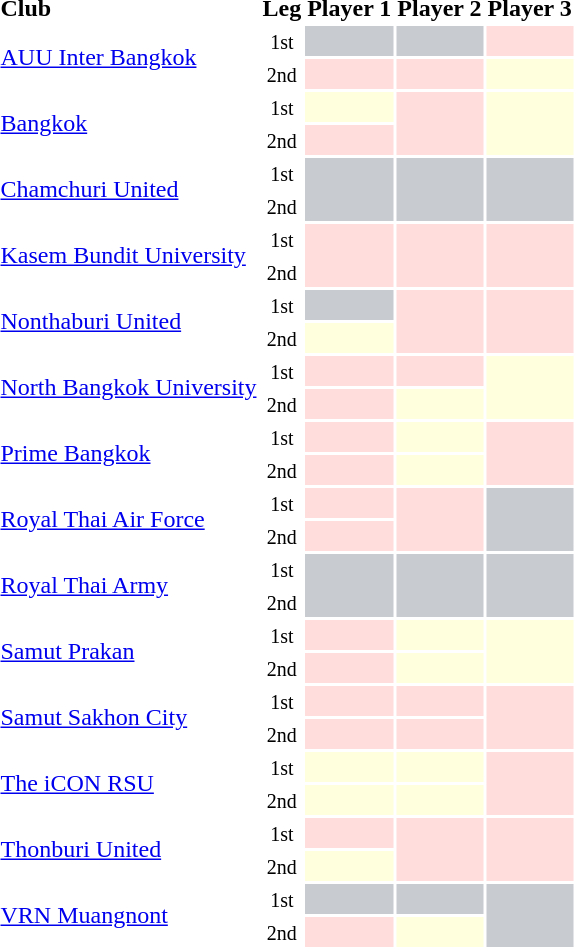<table class="sortable" style="text-align:left">
<tr>
<th>Club</th>
<th>Leg</th>
<th>Player 1</th>
<th>Player 2</th>
<th>Player 3</th>
</tr>
<tr>
<td rowspan="2"><a href='#'>AUU Inter Bangkok</a></td>
<td align="center"><small>1st</small></td>
<td bgcolor="#c8ccd1"></td>
<td bgcolor="#c8ccd1"></td>
<td bgcolor="#ffdddd"></td>
</tr>
<tr>
<td align="center"><small>2nd</small></td>
<td bgcolor="#ffdddd"></td>
<td bgcolor="#ffdddd"></td>
<td bgcolor="#ffffdd"></td>
</tr>
<tr>
<td rowspan="2"><a href='#'>Bangkok</a></td>
<td align="center"><small>1st</small></td>
<td bgcolor="#ffffdd"></td>
<td bgcolor="#ffdddd"rowspan="2"></td>
<td bgcolor="#ffffdd"rowspan="2"></td>
</tr>
<tr>
<td align="center"><small>2nd</small></td>
<td bgcolor="#ffdddd"></td>
</tr>
<tr>
<td rowspan="2"><a href='#'>Chamchuri United</a></td>
<td align="center"><small>1st</small></td>
<td bgcolor="#c8ccd1"rowspan="2"></td>
<td bgcolor="#c8ccd1"rowspan="2"></td>
<td bgcolor="#c8ccd1"rowspan="2"></td>
</tr>
<tr>
<td align="center"><small>2nd</small></td>
</tr>
<tr>
<td rowspan="2"><a href='#'>Kasem Bundit University</a></td>
<td align="center"><small>1st</small></td>
<td bgcolor="#ffdddd"rowspan="2"></td>
<td bgcolor="#ffdddd"rowspan="2"></td>
<td bgcolor="#ffdddd"rowspan="2"></td>
</tr>
<tr>
<td align="center"><small>2nd</small></td>
</tr>
<tr>
<td rowspan="2"><a href='#'>Nonthaburi United</a></td>
<td align="center"><small>1st</small></td>
<td bgcolor="#c8ccd1"></td>
<td bgcolor="#ffdddd"rowspan="2"></td>
<td bgcolor="#ffdddd"rowspan="2"></td>
</tr>
<tr>
<td align="center"><small>2nd</small></td>
<td bgcolor="#ffffdd"></td>
</tr>
<tr>
<td rowspan="2"><a href='#'>North Bangkok University</a></td>
<td align="center"><small>1st</small></td>
<td bgcolor="#ffdddd"></td>
<td bgcolor="#ffdddd"></td>
<td bgcolor="#ffffdd"rowspan="2"></td>
</tr>
<tr>
<td align="center"><small>2nd</small></td>
<td bgcolor="#ffdddd"></td>
<td bgcolor="#ffffdd"></td>
</tr>
<tr>
<td rowspan="2"><a href='#'>Prime Bangkok</a></td>
<td align="center"><small>1st</small></td>
<td bgcolor="#ffdddd"></td>
<td bgcolor="#ffffdd"></td>
<td bgcolor="#ffdddd"rowspan="2"></td>
</tr>
<tr>
<td align="center"><small>2nd</small></td>
<td bgcolor="#ffdddd"></td>
<td bgcolor="#ffffdd"></td>
</tr>
<tr>
<td rowspan="2"><a href='#'>Royal Thai Air Force</a></td>
<td align="center"><small>1st</small></td>
<td bgcolor="#ffdddd"></td>
<td bgcolor="#ffdddd"rowspan="2"></td>
<td bgcolor="#c8ccd1"rowspan="2"></td>
</tr>
<tr>
<td align="center"><small>2nd</small></td>
<td bgcolor="#ffdddd"></td>
</tr>
<tr>
<td rowspan="2"><a href='#'>Royal Thai Army</a></td>
<td align="center"><small>1st</small></td>
<td bgcolor="#c8ccd1"rowspan="2"></td>
<td bgcolor="#c8ccd1"rowspan="2"></td>
<td bgcolor="#c8ccd1"rowspan="2"></td>
</tr>
<tr>
<td align="center"><small>2nd</small></td>
</tr>
<tr>
<td rowspan="2"><a href='#'>Samut Prakan</a></td>
<td align="center"><small>1st</small></td>
<td bgcolor="#ffdddd"></td>
<td bgcolor="#ffffdd"></td>
<td bgcolor="#ffffdd"rowspan="2"></td>
</tr>
<tr>
<td align="center"><small>2nd</small></td>
<td bgcolor="#ffdddd"></td>
<td bgcolor="#ffffdd"></td>
</tr>
<tr>
<td rowspan="2"><a href='#'>Samut Sakhon City</a></td>
<td align="center"><small>1st</small></td>
<td bgcolor="#ffdddd"></td>
<td bgcolor="#ffdddd"></td>
<td bgcolor="#ffdddd"rowspan="2"></td>
</tr>
<tr>
<td align="center"><small>2nd</small></td>
<td bgcolor="#ffdddd"></td>
<td bgcolor="#ffdddd"></td>
</tr>
<tr>
<td rowspan="2"><a href='#'>The iCON RSU</a></td>
<td align="center"><small>1st</small></td>
<td bgcolor="#ffffdd"></td>
<td bgcolor="#ffffdd"></td>
<td bgcolor="#ffdddd"rowspan="2"></td>
</tr>
<tr>
<td align="center"><small>2nd</small></td>
<td bgcolor="#ffffdd"></td>
<td bgcolor="#ffffdd"></td>
</tr>
<tr>
<td rowspan="2"><a href='#'>Thonburi United</a></td>
<td align="center"><small>1st</small></td>
<td bgcolor="#ffdddd"></td>
<td bgcolor="#ffdddd"rowspan="2"></td>
<td bgcolor="#ffdddd"rowspan="2"></td>
</tr>
<tr>
<td align="center"><small>2nd</small></td>
<td bgcolor="#ffffdd"></td>
</tr>
<tr>
<td rowspan="2"><a href='#'>VRN Muangnont</a></td>
<td align="center"><small>1st</small></td>
<td bgcolor="#c8ccd1"></td>
<td bgcolor="#c8ccd1"></td>
<td bgcolor="#c8ccd1"rowspan="2"></td>
</tr>
<tr>
<td align="center"><small>2nd</small></td>
<td bgcolor="#ffdddd"></td>
<td bgcolor="#ffffdd"></td>
</tr>
</table>
